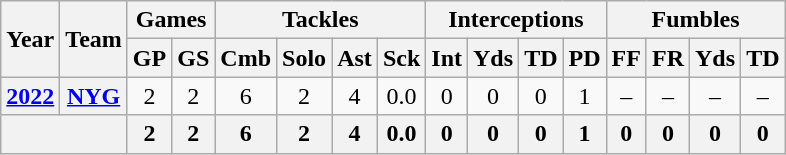<table class= "wikitable" style="text-align: center;">
<tr>
<th rowspan="2">Year</th>
<th rowspan="2">Team</th>
<th colspan="2">Games</th>
<th colspan="4">Tackles</th>
<th colspan="4">Interceptions</th>
<th colspan="4">Fumbles</th>
</tr>
<tr>
<th>GP</th>
<th>GS</th>
<th>Cmb</th>
<th>Solo</th>
<th>Ast</th>
<th>Sck</th>
<th>Int</th>
<th>Yds</th>
<th>TD</th>
<th>PD</th>
<th>FF</th>
<th>FR</th>
<th>Yds</th>
<th>TD</th>
</tr>
<tr>
<th><a href='#'>2022</a></th>
<th><a href='#'>NYG</a></th>
<td>2</td>
<td>2</td>
<td>6</td>
<td>2</td>
<td>4</td>
<td>0.0</td>
<td>0</td>
<td>0</td>
<td>0</td>
<td>1</td>
<td>–</td>
<td>–</td>
<td>–</td>
<td>–</td>
</tr>
<tr>
<th colspan="2"></th>
<th>2</th>
<th>2</th>
<th>6</th>
<th>2</th>
<th>4</th>
<th>0.0</th>
<th>0</th>
<th>0</th>
<th>0</th>
<th>1</th>
<th>0</th>
<th>0</th>
<th>0</th>
<th>0</th>
</tr>
</table>
